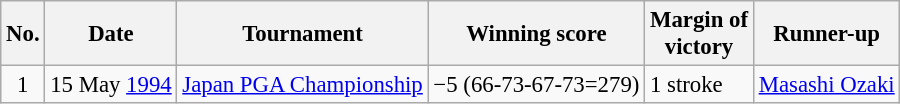<table class="wikitable" style="font-size:95%;">
<tr>
<th>No.</th>
<th>Date</th>
<th>Tournament</th>
<th>Winning score</th>
<th>Margin of<br>victory</th>
<th>Runner-up</th>
</tr>
<tr>
<td align=center>1</td>
<td align=right>15 May <a href='#'>1994</a></td>
<td><a href='#'>Japan PGA Championship</a></td>
<td>−5 (66-73-67-73=279)</td>
<td>1 stroke</td>
<td> <a href='#'>Masashi Ozaki</a></td>
</tr>
</table>
